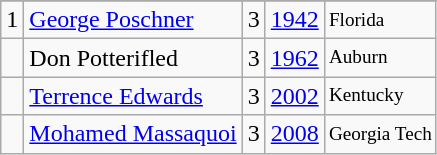<table class="wikitable">
<tr>
</tr>
<tr>
<td>1</td>
<td><a href='#'>George Poschner</a></td>
<td>3</td>
<td><a href='#'>1942</a></td>
<td style="font-size:80%;">Florida</td>
</tr>
<tr>
<td></td>
<td>Don Potterifled</td>
<td>3</td>
<td><a href='#'>1962</a></td>
<td style="font-size:80%;">Auburn</td>
</tr>
<tr>
<td></td>
<td><a href='#'>Terrence Edwards</a></td>
<td>3</td>
<td><a href='#'>2002</a></td>
<td style="font-size:80%;">Kentucky</td>
</tr>
<tr>
<td></td>
<td><a href='#'>Mohamed Massaquoi</a></td>
<td>3</td>
<td><a href='#'>2008</a></td>
<td style="font-size:80%;">Georgia Tech</td>
</tr>
</table>
